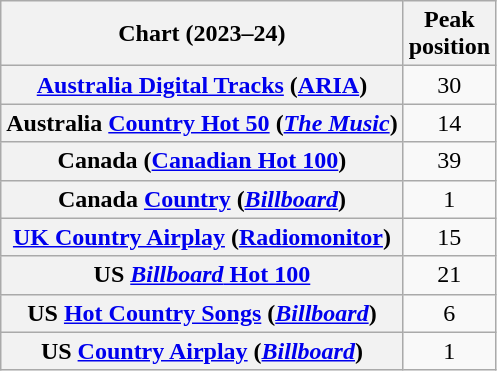<table class="wikitable sortable plainrowheaders" style="text-align:center">
<tr>
<th scope="col">Chart (2023–24)</th>
<th scope="col">Peak<br>position</th>
</tr>
<tr>
<th scope="row"><a href='#'>Australia Digital Tracks</a> (<a href='#'>ARIA</a>)</th>
<td>30</td>
</tr>
<tr>
<th scope="row">Australia <a href='#'>Country Hot 50</a> (<em><a href='#'>The Music</a></em>)</th>
<td>14</td>
</tr>
<tr>
<th scope="row">Canada (<a href='#'>Canadian Hot 100</a>)</th>
<td>39</td>
</tr>
<tr>
<th scope="row">Canada <a href='#'>Country</a> (<em><a href='#'>Billboard</a></em>)</th>
<td>1</td>
</tr>
<tr>
<th scope="row"><a href='#'>UK Country Airplay</a> (<a href='#'>Radiomonitor</a>)</th>
<td>15</td>
</tr>
<tr>
<th scope="row">US <a href='#'><em>Billboard</em> Hot 100</a></th>
<td>21</td>
</tr>
<tr>
<th scope="row">US <a href='#'>Hot Country Songs</a> (<em><a href='#'>Billboard</a></em>)</th>
<td>6</td>
</tr>
<tr>
<th scope="row">US <a href='#'>Country Airplay</a> (<em><a href='#'>Billboard</a></em>)</th>
<td>1</td>
</tr>
</table>
